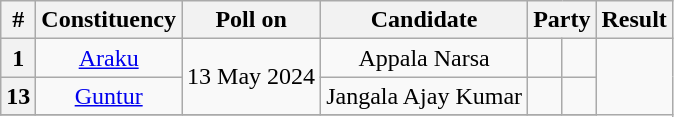<table class="wikitable sortable" style="text-align:center;">
<tr>
<th>#</th>
<th>Constituency</th>
<th>Poll on</th>
<th>Candidate</th>
<th colspan="2">Party</th>
<th>Result</th>
</tr>
<tr>
<th>1</th>
<td><a href='#'>Araku</a></td>
<td rowspan=2>13 May 2024</td>
<td>Appala Narsa</td>
<td></td>
<td></td>
</tr>
<tr>
<th>13</th>
<td><a href='#'>Guntur</a></td>
<td>Jangala Ajay Kumar</td>
<td></td>
<td></td>
</tr>
<tr>
</tr>
</table>
